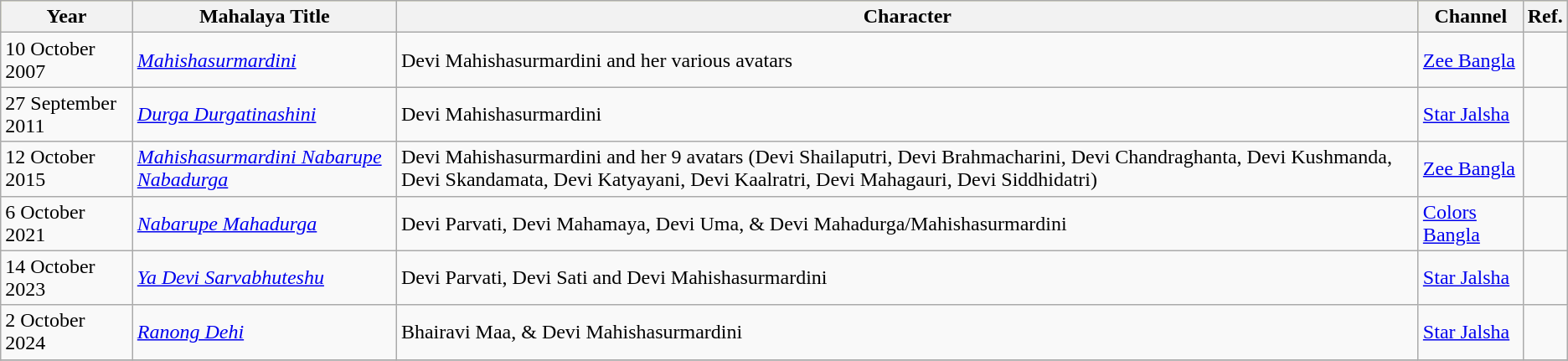<table class="wikitable">
<tr style="background:#ff9; text-align:center;">
<th>Year</th>
<th>Mahalaya Title</th>
<th>Character</th>
<th>Channel</th>
<th>Ref.</th>
</tr>
<tr>
<td>10 October 2007</td>
<td><em><a href='#'>Mahishasurmardini</a></em></td>
<td>Devi Mahishasurmardini and her various avatars</td>
<td><a href='#'>Zee Bangla</a></td>
<td></td>
</tr>
<tr>
<td>27 September 2011</td>
<td><em><a href='#'>Durga Durgatinashini</a></em></td>
<td>Devi Mahishasurmardini</td>
<td><a href='#'>Star Jalsha</a></td>
<td></td>
</tr>
<tr>
<td>12 October 2015</td>
<td><em><a href='#'>Mahishasurmardini Nabarupe Nabadurga</a></em></td>
<td>Devi Mahishasurmardini and her 9 avatars (Devi Shailaputri, Devi Brahmacharini, Devi Chandraghanta, Devi Kushmanda, Devi Skandamata, Devi Katyayani, Devi Kaalratri, Devi Mahagauri, Devi Siddhidatri)</td>
<td><a href='#'>Zee Bangla</a></td>
<td></td>
</tr>
<tr>
<td>6 October 2021</td>
<td><em><a href='#'>Nabarupe Mahadurga</a></em></td>
<td>Devi Parvati, Devi Mahamaya, Devi Uma, & Devi Mahadurga/Mahishasurmardini</td>
<td><a href='#'>Colors Bangla</a></td>
<td></td>
</tr>
<tr>
<td>14 October 2023</td>
<td><em><a href='#'>Ya Devi Sarvabhuteshu</a></em></td>
<td>Devi Parvati, Devi Sati and Devi Mahishasurmardini</td>
<td><a href='#'>Star Jalsha</a></td>
<td></td>
</tr>
<tr>
<td>2 October 2024</td>
<td><em><a href='#'>Ranong Dehi</a></em></td>
<td>Bhairavi Maa, & Devi Mahishasurmardini</td>
<td><a href='#'>Star Jalsha</a></td>
<td></td>
</tr>
<tr>
</tr>
</table>
